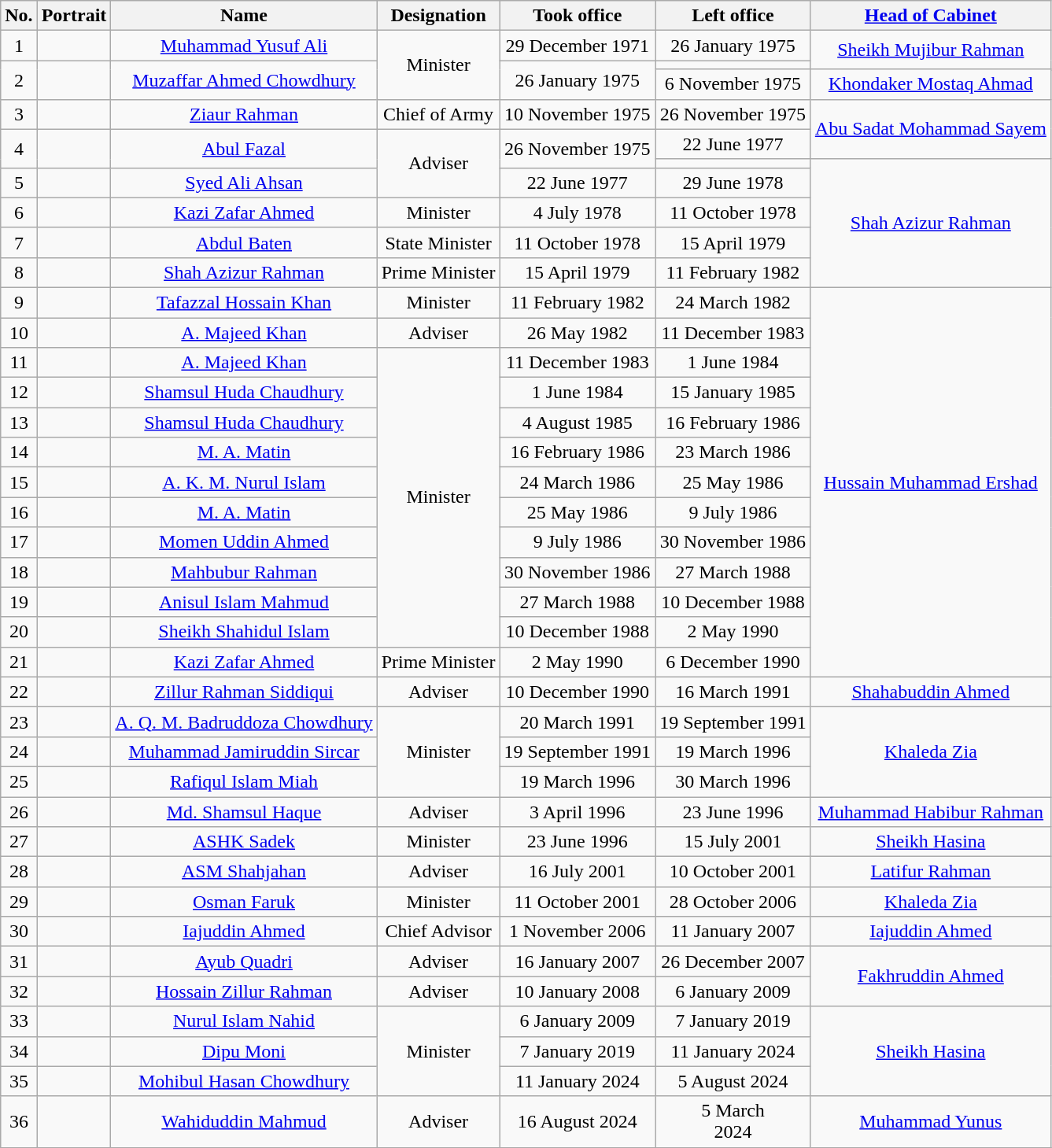<table class="wikitable mw-collapsible" style="text-align:center">
<tr>
<th>No.</th>
<th>Portrait</th>
<th>Name</th>
<th>Designation</th>
<th>Took office</th>
<th>Left office</th>
<th><a href='#'>Head of Cabinet</a></th>
</tr>
<tr>
<td>1</td>
<td></td>
<td><a href='#'>Muhammad Yusuf Ali</a></td>
<td rowspan="4">Minister</td>
<td>29 December 1971</td>
<td>26 January 1975</td>
<td rowspan="3"><a href='#'>Sheikh Mujibur Rahman</a></td>
</tr>
<tr>
<td rowspan="3">2</td>
<td rowspan="3"></td>
<td rowspan="3"><a href='#'>Muzaffar Ahmed Chowdhury</a></td>
<td rowspan="3">26 January 1975</td>
<td></td>
</tr>
<tr>
<td rowspan="2">6 November 1975</td>
</tr>
<tr>
<td><a href='#'>Khondaker Mostaq Ahmad</a></td>
</tr>
<tr>
<td>3</td>
<td></td>
<td><a href='#'>Ziaur Rahman</a></td>
<td>Chief of Army</td>
<td>10 November 1975</td>
<td>26 November 1975</td>
<td rowspan="2"><a href='#'>Abu Sadat Mohammad Sayem</a></td>
</tr>
<tr>
<td rowspan="2">4</td>
<td rowspan="2"></td>
<td rowspan="2"><a href='#'>Abul Fazal</a></td>
<td rowspan="3">Adviser</td>
<td rowspan="2">26 November 1975</td>
<td>22 June 1977</td>
</tr>
<tr>
<td></td>
<td rowspan="5"><a href='#'>Shah Azizur Rahman</a></td>
</tr>
<tr>
<td>5</td>
<td></td>
<td><a href='#'>Syed Ali Ahsan</a></td>
<td>22 June 1977</td>
<td>29 June 1978</td>
</tr>
<tr>
<td>6</td>
<td></td>
<td><a href='#'>Kazi Zafar Ahmed</a></td>
<td>Minister</td>
<td>4 July 1978</td>
<td>11 October 1978</td>
</tr>
<tr>
<td>7</td>
<td></td>
<td><a href='#'>Abdul Baten</a></td>
<td>State Minister</td>
<td>11 October 1978</td>
<td>15 April 1979</td>
</tr>
<tr>
<td>8</td>
<td></td>
<td><a href='#'>Shah Azizur Rahman</a></td>
<td>Prime Minister</td>
<td>15 April 1979</td>
<td>11 February 1982</td>
</tr>
<tr>
<td>9</td>
<td></td>
<td><a href='#'>Tafazzal Hossain Khan</a></td>
<td>Minister</td>
<td>11 February 1982</td>
<td>24 March 1982</td>
<td rowspan="13"><a href='#'>Hussain Muhammad Ershad</a></td>
</tr>
<tr>
<td>10</td>
<td></td>
<td><a href='#'>A. Majeed Khan</a></td>
<td>Adviser</td>
<td>26 May 1982</td>
<td>11 December 1983</td>
</tr>
<tr>
<td>11</td>
<td></td>
<td><a href='#'>A. Majeed Khan</a></td>
<td rowspan="10">Minister</td>
<td>11 December 1983</td>
<td>1 June 1984</td>
</tr>
<tr>
<td>12</td>
<td></td>
<td><a href='#'>Shamsul Huda Chaudhury</a></td>
<td>1 June 1984</td>
<td>15 January 1985</td>
</tr>
<tr>
<td>13</td>
<td></td>
<td><a href='#'>Shamsul Huda Chaudhury</a></td>
<td>4 August 1985</td>
<td>16 February 1986</td>
</tr>
<tr>
<td>14</td>
<td></td>
<td><a href='#'>M. A. Matin</a></td>
<td>16 February 1986</td>
<td>23 March 1986</td>
</tr>
<tr>
<td>15</td>
<td></td>
<td><a href='#'>A. K. M. Nurul Islam</a></td>
<td>24 March 1986</td>
<td>25 May 1986</td>
</tr>
<tr>
<td>16</td>
<td></td>
<td><a href='#'>M. A. Matin</a></td>
<td>25 May 1986</td>
<td>9 July 1986</td>
</tr>
<tr>
<td>17</td>
<td></td>
<td><a href='#'>Momen Uddin Ahmed</a></td>
<td>9 July 1986</td>
<td>30 November 1986</td>
</tr>
<tr>
<td>18</td>
<td></td>
<td><a href='#'>Mahbubur Rahman</a></td>
<td>30 November 1986</td>
<td>27 March 1988</td>
</tr>
<tr>
<td>19</td>
<td></td>
<td><a href='#'>Anisul Islam Mahmud</a></td>
<td>27 March 1988</td>
<td>10 December 1988</td>
</tr>
<tr>
<td>20</td>
<td></td>
<td><a href='#'>Sheikh Shahidul Islam</a></td>
<td>10 December 1988</td>
<td>2 May 1990</td>
</tr>
<tr>
<td>21</td>
<td></td>
<td><a href='#'>Kazi Zafar Ahmed</a></td>
<td>Prime Minister</td>
<td>2 May 1990</td>
<td>6 December 1990</td>
</tr>
<tr>
<td>22</td>
<td></td>
<td><a href='#'>Zillur Rahman Siddiqui</a></td>
<td>Adviser</td>
<td>10 December 1990</td>
<td>16 March 1991</td>
<td><a href='#'>Shahabuddin Ahmed</a></td>
</tr>
<tr>
<td>23</td>
<td></td>
<td><a href='#'>A. Q. M. Badruddoza Chowdhury</a></td>
<td rowspan="3">Minister</td>
<td>20 March 1991</td>
<td>19 September 1991</td>
<td rowspan="3"><a href='#'>Khaleda Zia</a></td>
</tr>
<tr>
<td>24</td>
<td></td>
<td><a href='#'>Muhammad Jamiruddin Sircar</a></td>
<td>19 September 1991</td>
<td>19 March 1996</td>
</tr>
<tr>
<td>25</td>
<td></td>
<td><a href='#'>Rafiqul Islam Miah</a></td>
<td>19 March 1996</td>
<td>30 March 1996</td>
</tr>
<tr>
<td>26</td>
<td></td>
<td><a href='#'>Md. Shamsul Haque</a></td>
<td>Adviser</td>
<td>3 April 1996</td>
<td>23 June 1996</td>
<td><a href='#'>Muhammad Habibur Rahman</a></td>
</tr>
<tr>
<td>27</td>
<td></td>
<td><a href='#'>ASHK Sadek</a></td>
<td>Minister</td>
<td>23 June 1996</td>
<td>15 July 2001</td>
<td><a href='#'>Sheikh Hasina</a></td>
</tr>
<tr>
<td>28</td>
<td></td>
<td><a href='#'>ASM Shahjahan</a></td>
<td>Adviser</td>
<td>16 July 2001</td>
<td>10 October 2001</td>
<td><a href='#'>Latifur Rahman</a></td>
</tr>
<tr>
<td>29</td>
<td></td>
<td><a href='#'>Osman Faruk</a></td>
<td>Minister</td>
<td>11 October 2001</td>
<td>28 October 2006</td>
<td><a href='#'>Khaleda Zia</a></td>
</tr>
<tr>
<td>30</td>
<td></td>
<td><a href='#'>Iajuddin Ahmed</a></td>
<td>Chief Advisor</td>
<td>1 November 2006</td>
<td>11 January 2007</td>
<td><a href='#'>Iajuddin Ahmed</a></td>
</tr>
<tr>
<td>31</td>
<td></td>
<td><a href='#'>Ayub Quadri</a></td>
<td>Adviser</td>
<td>16 January 2007</td>
<td>26 December 2007</td>
<td rowspan="2"><a href='#'>Fakhruddin Ahmed</a></td>
</tr>
<tr>
<td>32</td>
<td></td>
<td><a href='#'>Hossain Zillur Rahman</a></td>
<td>Adviser</td>
<td>10 January 2008</td>
<td>6 January 2009</td>
</tr>
<tr>
<td>33</td>
<td></td>
<td><a href='#'>Nurul Islam Nahid</a></td>
<td rowspan="3">Minister</td>
<td>6 January 2009</td>
<td>7 January 2019</td>
<td rowspan="3"><a href='#'>Sheikh Hasina</a></td>
</tr>
<tr>
<td>34</td>
<td></td>
<td><a href='#'>Dipu Moni</a></td>
<td>7 January 2019</td>
<td>11 January 2024</td>
</tr>
<tr>
<td>35</td>
<td></td>
<td><a href='#'>Mohibul Hasan Chowdhury</a></td>
<td>11 January 2024</td>
<td>5 August 2024</td>
</tr>
<tr>
<td>36</td>
<td></td>
<td><a href='#'>Wahiduddin Mahmud</a></td>
<td>Adviser</td>
<td>16 August 2024</td>
<td>5 March<br>2024</td>
<td><a href='#'>Muhammad Yunus</a></td>
</tr>
<tr>
</tr>
</table>
